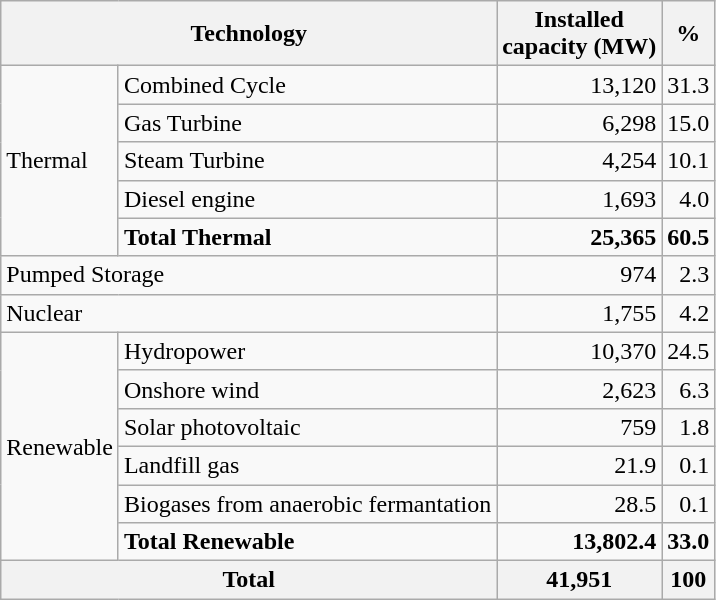<table class="wikitable" style="text-align:right;">
<tr>
<th colspan=2>Technology</th>
<th>Installed<br>capacity (MW)</th>
<th>%</th>
</tr>
<tr>
<td rowspan=5 align=left>Thermal</td>
<td align=left>Combined Cycle</td>
<td>13,120</td>
<td>31.3</td>
</tr>
<tr>
<td align=left>Gas Turbine</td>
<td>6,298</td>
<td>15.0</td>
</tr>
<tr>
<td align=left>Steam Turbine</td>
<td>4,254</td>
<td>10.1</td>
</tr>
<tr>
<td align=left>Diesel engine</td>
<td>1,693</td>
<td>4.0</td>
</tr>
<tr>
<td align=left><strong>Total Thermal</strong></td>
<td><strong>25,365</strong></td>
<td><strong>60.5</strong></td>
</tr>
<tr>
<td colspan=2 align=left>Pumped Storage</td>
<td>974</td>
<td>2.3</td>
</tr>
<tr>
<td colspan=2 align=left>Nuclear</td>
<td>1,755</td>
<td>4.2</td>
</tr>
<tr>
<td rowspan="6" align="left">Renewable</td>
<td align=left>Hydropower</td>
<td>10,370</td>
<td>24.5</td>
</tr>
<tr>
<td align=left>Onshore wind</td>
<td>2,623</td>
<td>6.3</td>
</tr>
<tr>
<td align=left>Solar photovoltaic</td>
<td>759</td>
<td>1.8</td>
</tr>
<tr>
<td align=left>Landfill gas</td>
<td>21.9</td>
<td>0.1</td>
</tr>
<tr>
<td>Biogases from anaerobic fermantation</td>
<td>28.5</td>
<td>0.1</td>
</tr>
<tr>
<td align="left"><strong>Total Renewable</strong></td>
<td><strong>13,802.4</strong></td>
<td><strong>33.0</strong></td>
</tr>
<tr>
<th colspan="2">Total</th>
<th>41,951</th>
<th>100</th>
</tr>
</table>
